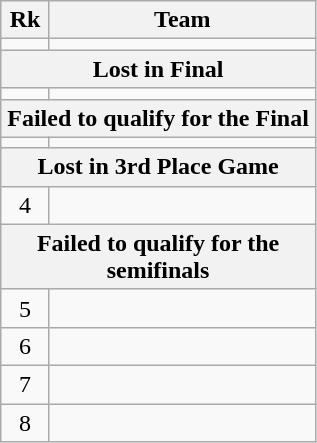<table class=wikitable style=text-align:center>
<tr>
<th width=25>Rk</th>
<th width=170>Team</th>
</tr>
<tr>
<td></td>
<td align=left></td>
</tr>
<tr>
<th colspan="6">Lost in Final</th>
</tr>
<tr>
<td></td>
<td align=left></td>
</tr>
<tr>
<th colspan="6">Failed to qualify for the Final</th>
</tr>
<tr>
<td></td>
<td align=left></td>
</tr>
<tr>
<th colspan="6">Lost in 3rd Place Game</th>
</tr>
<tr>
<td>4</td>
<td align=left></td>
</tr>
<tr>
<th colspan="6">Failed to qualify for the semifinals</th>
</tr>
<tr>
<td>5</td>
<td align=left></td>
</tr>
<tr>
<td>6</td>
<td align=left></td>
</tr>
<tr>
<td>7</td>
<td align=left></td>
</tr>
<tr>
<td>8</td>
<td align=left></td>
</tr>
</table>
